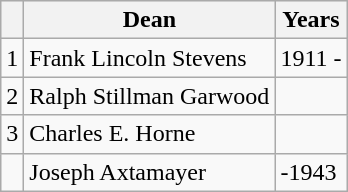<table class="wikitable">
<tr style="background:#eee;">
<th></th>
<th>Dean</th>
<th>Years</th>
</tr>
<tr>
<td>1</td>
<td>Frank Lincoln Stevens</td>
<td>1911 -</td>
</tr>
<tr>
<td>2</td>
<td>Ralph Stillman Garwood</td>
<td></td>
</tr>
<tr>
<td>3</td>
<td>Charles E. Horne</td>
<td></td>
</tr>
<tr>
<td></td>
<td>Joseph Axtamayer</td>
<td>-1943</td>
</tr>
</table>
